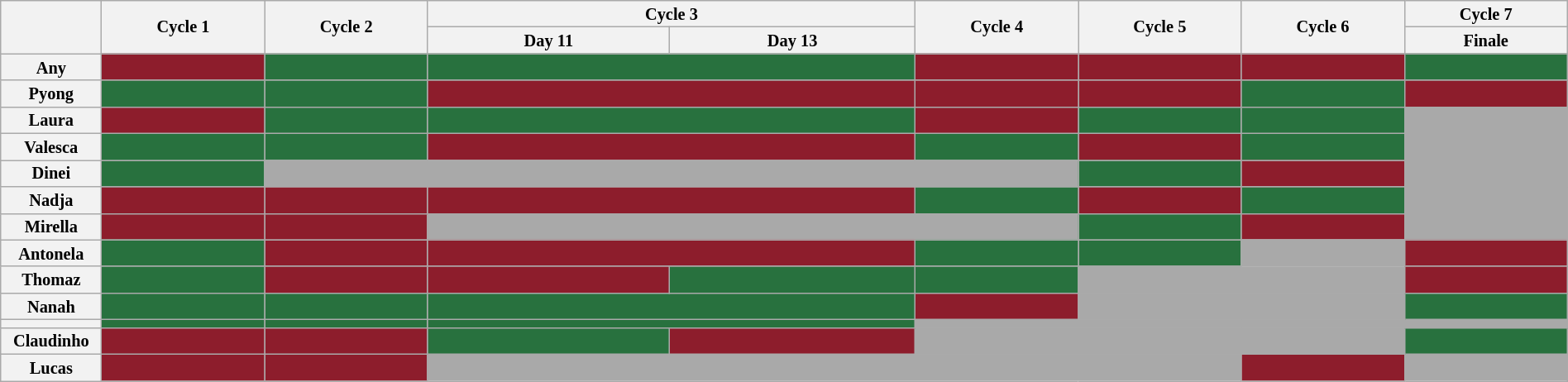<table class="wikitable" style="width:100%; text-align:center; font-size:85%; line-height:15px">
<tr>
<th width=075 rowspan=2></th>
<th width=125 rowspan=2>Cycle 1</th>
<th width=125 rowspan=2>Cycle 2</th>
<th width=250 colspan=2>Cycle 3</th>
<th width=125 rowspan=2>Cycle 4</th>
<th width=125 rowspan=2>Cycle 5</th>
<th width=125 rowspan=2>Cycle 6</th>
<th width=125 rowspan=1>Cycle 7</th>
</tr>
<tr>
<th>Day 11</th>
<th>Day 13</th>
<th>Finale</th>
</tr>
<tr>
<th>Any</th>
<td bgcolor=8D1D2C></td>
<td bgcolor=28713E></td>
<td colspan=2 bgcolor=28713E></td>
<td bgcolor=8D1D2C></td>
<td bgcolor=8D1D2C></td>
<td bgcolor=8D1D2C></td>
<td bgcolor=28713E></td>
</tr>
<tr>
<th>Pyong</th>
<td bgcolor=28713E></td>
<td bgcolor=28713E></td>
<td colspan=2 bgcolor=8D1D2C></td>
<td bgcolor=8D1D2C></td>
<td bgcolor=8D1D2C></td>
<td bgcolor=28713E></td>
<td bgcolor=8D1D2C></td>
</tr>
<tr>
<th>Laura</th>
<td bgcolor=8D1D2C></td>
<td bgcolor=28713E></td>
<td colspan=2 bgcolor=28713E></td>
<td bgcolor=8D1D2C></td>
<td bgcolor=28713E></td>
<td bgcolor=28713E></td>
<td bgcolor=A9A9A9 rowspan=5></td>
</tr>
<tr>
<th>Valesca</th>
<td bgcolor=28713E></td>
<td bgcolor=28713E></td>
<td colspan=2 bgcolor=8D1D2C></td>
<td bgcolor=28713E></td>
<td bgcolor=8D1D2C></td>
<td bgcolor=28713E></td>
</tr>
<tr>
<th>Dinei</th>
<td bgcolor=28713E></td>
<td bgcolor=A9A9A9 colspan=4></td>
<td bgcolor=28713E></td>
<td bgcolor=8D1D2C></td>
</tr>
<tr>
<th>Nadja</th>
<td bgcolor=8D1D2C></td>
<td bgcolor=8D1D2C></td>
<td colspan=2 bgcolor=8D1D2C></td>
<td bgcolor=28713E></td>
<td bgcolor=8D1D2C></td>
<td bgcolor=28713E></td>
</tr>
<tr>
<th>Mirella</th>
<td bgcolor=8D1D2C></td>
<td bgcolor=8D1D2C></td>
<td bgcolor=A9A9A9 colspan=3></td>
<td bgcolor=28713E></td>
<td bgcolor=8D1D2C></td>
</tr>
<tr>
<th>Antonela</th>
<td bgcolor=28713E></td>
<td bgcolor=8D1D2C></td>
<td colspan=2 bgcolor=8D1D2C></td>
<td bgcolor=28713E></td>
<td bgcolor=28713E></td>
<td bgcolor=A9A9A9></td>
<td bgcolor=8D1D2C></td>
</tr>
<tr>
<th>Thomaz</th>
<td bgcolor=28713E></td>
<td bgcolor=8D1D2C></td>
<td bgcolor=8D1D2C></td>
<td bgcolor=28713E></td>
<td bgcolor=28713E></td>
<td bgcolor=A9A9A9 colspan=2></td>
<td bgcolor=8D1D2C></td>
</tr>
<tr>
<th>Nanah</th>
<td bgcolor=28713E></td>
<td bgcolor=28713E></td>
<td colspan=2 bgcolor=28713E></td>
<td bgcolor=8D1D2C></td>
<td bgcolor=A9A9A9 colspan=2></td>
<td bgcolor=28713E></td>
</tr>
<tr>
<th></th>
<td bgcolor=28713E></td>
<td bgcolor=28713E></td>
<td colspan=2 bgcolor=28713E></td>
<td bgcolor=A9A9A9 colspan=4></td>
</tr>
<tr>
<th>Claudinho</th>
<td bgcolor=8D1D2C></td>
<td bgcolor=8D1D2C></td>
<td bgcolor=28713E></td>
<td bgcolor=8D1D2C></td>
<td bgcolor=A9A9A9 colspan=3></td>
<td bgcolor=28713E></td>
</tr>
<tr>
<th>Lucas</th>
<td bgcolor=8D1D2C></td>
<td bgcolor=8D1D2C></td>
<td bgcolor=A9A9A9 colspan=4></td>
<td bgcolor=8D1D2C></td>
<td bgcolor=A9A9A9></td>
</tr>
</table>
